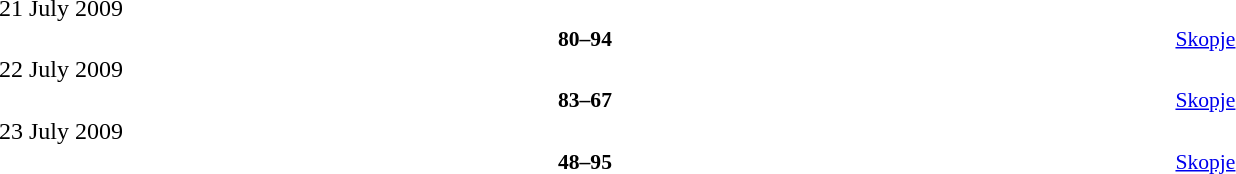<table style="width:100%;" cellspacing="1">
<tr>
<th width=25%></th>
<th width=3%></th>
<th width=6%></th>
<th width=3%></th>
<th width=25%></th>
</tr>
<tr>
<td>21 July 2009</td>
</tr>
<tr style=font-size:90%>
<td align=right><strong></strong></td>
<td></td>
<td align=center><strong>80–94</strong></td>
<td></td>
<td><strong></strong></td>
<td><a href='#'>Skopje</a></td>
</tr>
<tr>
<td>22 July 2009</td>
</tr>
<tr style=font-size:90%>
<td align=right><strong></strong></td>
<td></td>
<td align=center><strong>83–67</strong></td>
<td></td>
<td><strong></strong></td>
<td><a href='#'>Skopje</a></td>
</tr>
<tr>
<td>23 July 2009</td>
</tr>
<tr style=font-size:90%>
<td align=right><strong></strong></td>
<td></td>
<td align=center><strong>48–95</strong></td>
<td></td>
<td><strong></strong></td>
<td><a href='#'>Skopje</a></td>
</tr>
</table>
